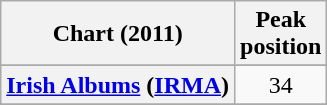<table class="wikitable sortable plainrowheaders" style="text-align:center">
<tr>
<th scope="col">Chart (2011)</th>
<th scope="col">Peak<br> position</th>
</tr>
<tr>
</tr>
<tr>
</tr>
<tr>
</tr>
<tr>
</tr>
<tr>
</tr>
<tr>
</tr>
<tr>
<th scope="row"><a href='#'>Irish Albums</a> (<a href='#'>IRMA</a>)</th>
<td align="center">34</td>
</tr>
<tr>
</tr>
<tr>
</tr>
<tr>
</tr>
<tr>
</tr>
<tr>
</tr>
<tr>
</tr>
<tr>
</tr>
<tr>
</tr>
<tr>
</tr>
<tr>
</tr>
</table>
